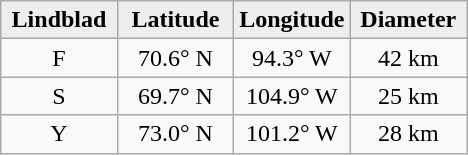<table class="wikitable">
<tr>
<th width="25%" style="background:#eeeeee;">Lindblad</th>
<th width="25%" style="background:#eeeeee;">Latitude</th>
<th width="25%" style="background:#eeeeee;">Longitude</th>
<th width="25%" style="background:#eeeeee;">Diameter</th>
</tr>
<tr>
<td align="center">F</td>
<td align="center">70.6° N</td>
<td align="center">94.3° W</td>
<td align="center">42 km</td>
</tr>
<tr>
<td align="center">S</td>
<td align="center">69.7° N</td>
<td align="center">104.9° W</td>
<td align="center">25 km</td>
</tr>
<tr>
<td align="center">Y</td>
<td align="center">73.0° N</td>
<td align="center">101.2° W</td>
<td align="center">28 km</td>
</tr>
</table>
